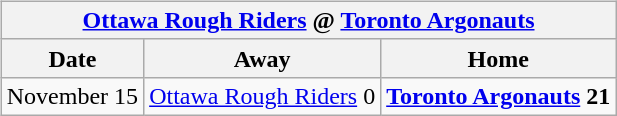<table cellspacing="10">
<tr>
<td valign="top"><br><table class="wikitable">
<tr>
<th colspan="4"><a href='#'>Ottawa Rough Riders</a> @ <a href='#'>Toronto Argonauts</a></th>
</tr>
<tr>
<th>Date</th>
<th>Away</th>
<th>Home</th>
</tr>
<tr>
<td>November 15</td>
<td><a href='#'>Ottawa Rough Riders</a> 0</td>
<td><strong><a href='#'>Toronto Argonauts</a> 21</strong></td>
</tr>
</table>
</td>
</tr>
</table>
